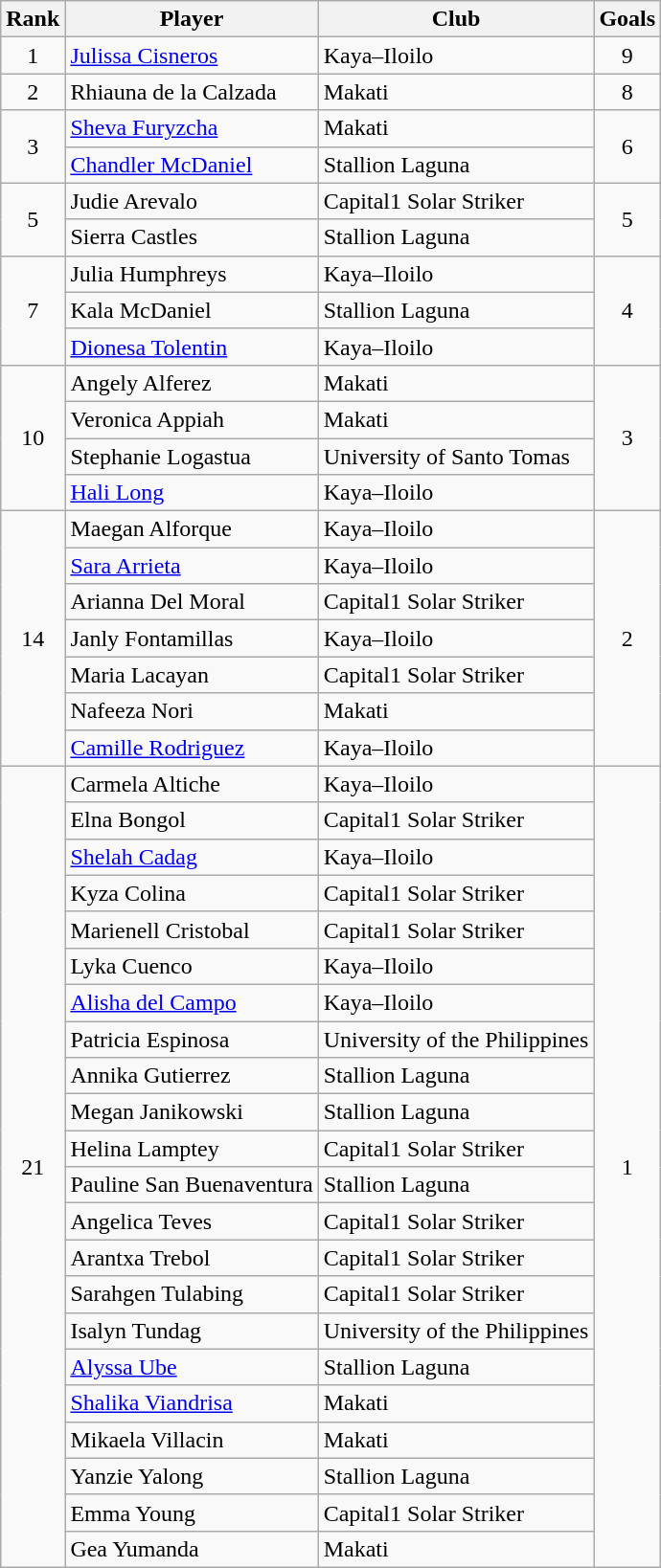<table class="wikitable" style="text-align:center">
<tr>
<th>Rank</th>
<th>Player</th>
<th>Club</th>
<th>Goals</th>
</tr>
<tr>
<td rowspan=1>1</td>
<td align="left"> <a href='#'>Julissa Cisneros</a></td>
<td align="left">Kaya–Iloilo</td>
<td rowspan=1>9</td>
</tr>
<tr>
<td rowspan=1>2</td>
<td align="left"> Rhiauna de la Calzada</td>
<td align="left">Makati</td>
<td rowspan=1>8</td>
</tr>
<tr>
<td rowspan=2>3</td>
<td align="left"> <a href='#'>Sheva Furyzcha</a></td>
<td align="left">Makati</td>
<td rowspan=2>6</td>
</tr>
<tr>
<td align="left"> <a href='#'>Chandler McDaniel</a></td>
<td align="left">Stallion Laguna</td>
</tr>
<tr>
<td rowspan=2>5</td>
<td align="left"> Judie Arevalo</td>
<td align="left">Capital1 Solar Striker</td>
<td rowspan=2>5</td>
</tr>
<tr>
<td align="left"> Sierra Castles</td>
<td align="left">Stallion Laguna</td>
</tr>
<tr>
<td rowspan=3>7</td>
<td align="left"> Julia Humphreys</td>
<td align="left">Kaya–Iloilo</td>
<td rowspan=3>4</td>
</tr>
<tr>
<td align="left"> Kala McDaniel</td>
<td align="left">Stallion Laguna</td>
</tr>
<tr>
<td align="left"> <a href='#'>Dionesa Tolentin</a></td>
<td align="left">Kaya–Iloilo</td>
</tr>
<tr>
<td rowspan=4>10</td>
<td align="left"> Angely Alferez</td>
<td align="left">Makati</td>
<td rowspan=4>3</td>
</tr>
<tr>
<td align="left"> Veronica Appiah</td>
<td align="left">Makati</td>
</tr>
<tr>
<td align="left"> Stephanie Logastua</td>
<td align="left">University of Santo Tomas</td>
</tr>
<tr>
<td align="left"> <a href='#'>Hali Long</a></td>
<td align="left">Kaya–Iloilo</td>
</tr>
<tr>
<td rowspan=7>14</td>
<td align="left"> Maegan Alforque</td>
<td align="left">Kaya–Iloilo</td>
<td rowspan=7>2</td>
</tr>
<tr>
<td align="left"> <a href='#'>Sara Arrieta</a></td>
<td align="left">Kaya–Iloilo</td>
</tr>
<tr>
<td align="left"> Arianna Del Moral</td>
<td align="left">Capital1 Solar Striker</td>
</tr>
<tr>
<td align="left"> Janly Fontamillas</td>
<td align="left">Kaya–Iloilo</td>
</tr>
<tr>
<td align="left"> Maria Lacayan</td>
<td align="left">Capital1 Solar Striker</td>
</tr>
<tr>
<td align="left"> Nafeeza Nori</td>
<td align="left">Makati</td>
</tr>
<tr>
<td align="left"> <a href='#'>Camille Rodriguez</a></td>
<td align="left">Kaya–Iloilo</td>
</tr>
<tr>
<td rowspan=22>21</td>
<td align="left"> Carmela Altiche</td>
<td align="left">Kaya–Iloilo</td>
<td rowspan=22>1</td>
</tr>
<tr>
<td align="left"> Elna Bongol</td>
<td align="left">Capital1 Solar Striker</td>
</tr>
<tr>
<td align="left"> <a href='#'>Shelah Cadag</a></td>
<td align="left">Kaya–Iloilo</td>
</tr>
<tr>
<td align="left"> Kyza Colina</td>
<td align="left">Capital1 Solar Striker</td>
</tr>
<tr>
<td align="left"> Marienell Cristobal</td>
<td align="left">Capital1 Solar Striker</td>
</tr>
<tr>
<td align="left"> Lyka Cuenco</td>
<td align="left">Kaya–Iloilo</td>
</tr>
<tr>
<td align="left"> <a href='#'>Alisha del Campo</a></td>
<td align="left">Kaya–Iloilo</td>
</tr>
<tr>
<td align="left"> Patricia Espinosa</td>
<td align="left">University of the Philippines</td>
</tr>
<tr>
<td align="left"> Annika Gutierrez</td>
<td align="left">Stallion Laguna</td>
</tr>
<tr>
<td align="left"> Megan Janikowski</td>
<td align="left">Stallion Laguna</td>
</tr>
<tr>
<td align="left"> Helina Lamptey</td>
<td align="left">Capital1 Solar Striker</td>
</tr>
<tr>
<td align="left"> Pauline San Buenaventura</td>
<td align="left">Stallion Laguna</td>
</tr>
<tr>
<td align="left"> Angelica Teves</td>
<td align="left">Capital1 Solar Striker</td>
</tr>
<tr>
<td align="left"> Arantxa Trebol</td>
<td align="left">Capital1 Solar Striker</td>
</tr>
<tr>
<td align="left"> Sarahgen Tulabing</td>
<td align="left">Capital1 Solar Striker</td>
</tr>
<tr>
<td align="left"> Isalyn Tundag</td>
<td align="left">University of the Philippines</td>
</tr>
<tr>
<td align="left"> <a href='#'>Alyssa Ube</a></td>
<td align="left">Stallion Laguna</td>
</tr>
<tr>
<td align="left"> <a href='#'>Shalika Viandrisa</a></td>
<td align="left">Makati</td>
</tr>
<tr>
<td align="left"> Mikaela Villacin</td>
<td align="left">Makati</td>
</tr>
<tr>
<td align="left"> Yanzie Yalong</td>
<td align="left">Stallion Laguna</td>
</tr>
<tr>
<td align="left"> Emma Young</td>
<td align="left">Capital1 Solar Striker</td>
</tr>
<tr>
<td align="left"> Gea Yumanda</td>
<td align="left">Makati</td>
</tr>
</table>
